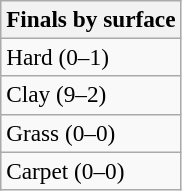<table class=wikitable style=font-size:97%>
<tr>
<th>Finals by surface</th>
</tr>
<tr>
<td>Hard (0–1)</td>
</tr>
<tr>
<td>Clay (9–2)</td>
</tr>
<tr>
<td>Grass (0–0)</td>
</tr>
<tr>
<td>Carpet (0–0)</td>
</tr>
</table>
